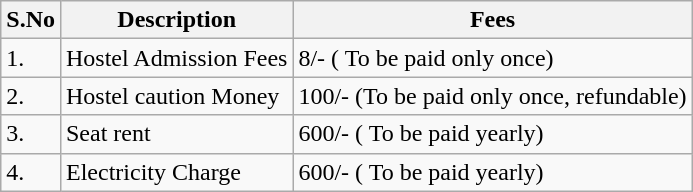<table class="wikitable">
<tr>
<th>S.No</th>
<th>Description</th>
<th>Fees</th>
</tr>
<tr>
<td>1.</td>
<td>Hostel Admission Fees</td>
<td>8/- ( To be paid only once)</td>
</tr>
<tr>
<td>2.</td>
<td>Hostel caution Money</td>
<td>100/- (To be paid only once, refundable)</td>
</tr>
<tr>
<td>3.</td>
<td>Seat rent</td>
<td>600/- ( To be paid yearly)</td>
</tr>
<tr>
<td>4.</td>
<td>Electricity Charge</td>
<td>600/- ( To be paid yearly)</td>
</tr>
</table>
